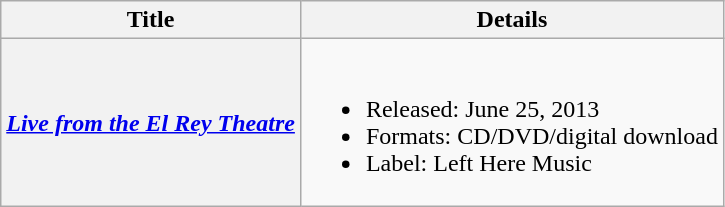<table class="wikitable plainrowheaders">
<tr>
<th scope="col">Title</th>
<th scope="col">Details</th>
</tr>
<tr>
<th scope="row"><em><a href='#'>Live from the El Rey Theatre</a></em></th>
<td><br><ul><li>Released: June 25, 2013</li><li>Formats: CD/DVD/digital download</li><li>Label: Left Here Music</li></ul></td>
</tr>
</table>
